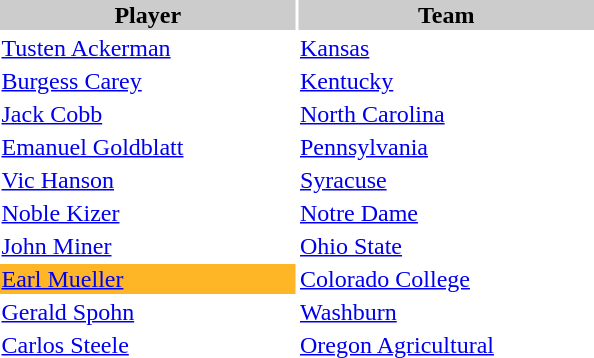<table style="width:400px" "border:'1' 'solid' 'gray'">
<tr>
<th style="background:#CCCCCC;width:50%">Player</th>
<th style="background:#CCCCCC;width:50%">Team</th>
</tr>
<tr>
<td><a href='#'>Tusten Ackerman</a></td>
<td><a href='#'>Kansas</a></td>
</tr>
<tr>
<td><a href='#'>Burgess Carey</a></td>
<td><a href='#'>Kentucky</a></td>
</tr>
<tr>
<td><a href='#'>Jack Cobb</a></td>
<td><a href='#'>North Carolina</a></td>
</tr>
<tr>
<td><a href='#'>Emanuel Goldblatt</a></td>
<td><a href='#'>Pennsylvania</a></td>
</tr>
<tr>
<td><a href='#'>Vic Hanson</a></td>
<td><a href='#'>Syracuse</a></td>
</tr>
<tr>
<td><a href='#'>Noble Kizer</a></td>
<td><a href='#'>Notre Dame</a></td>
</tr>
<tr>
<td><a href='#'>John Miner</a></td>
<td><a href='#'>Ohio State</a></td>
</tr>
<tr>
<td style="background-color:#ffb626"><a href='#'>Earl Mueller</a></td>
<td><a href='#'>Colorado College</a></td>
</tr>
<tr>
<td><a href='#'>Gerald Spohn</a></td>
<td><a href='#'>Washburn</a></td>
</tr>
<tr>
<td><a href='#'>Carlos Steele</a></td>
<td><a href='#'>Oregon Agricultural</a></td>
</tr>
</table>
